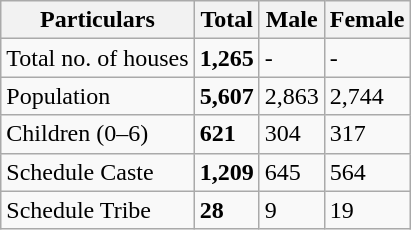<table class="wikitable">
<tr>
<th>Particulars</th>
<th>Total</th>
<th>Male</th>
<th>Female</th>
</tr>
<tr>
<td>Total no. of houses</td>
<td><strong>1,265</strong></td>
<td>-</td>
<td>-</td>
</tr>
<tr>
<td>Population</td>
<td><strong>5,607</strong></td>
<td>2,863</td>
<td>2,744</td>
</tr>
<tr>
<td>Children (0–6)</td>
<td><strong>621</strong></td>
<td>304</td>
<td>317</td>
</tr>
<tr>
<td>Schedule Caste</td>
<td><strong>1,209</strong></td>
<td>645</td>
<td>564</td>
</tr>
<tr>
<td>Schedule Tribe</td>
<td><strong>28</strong></td>
<td>9</td>
<td>19</td>
</tr>
</table>
